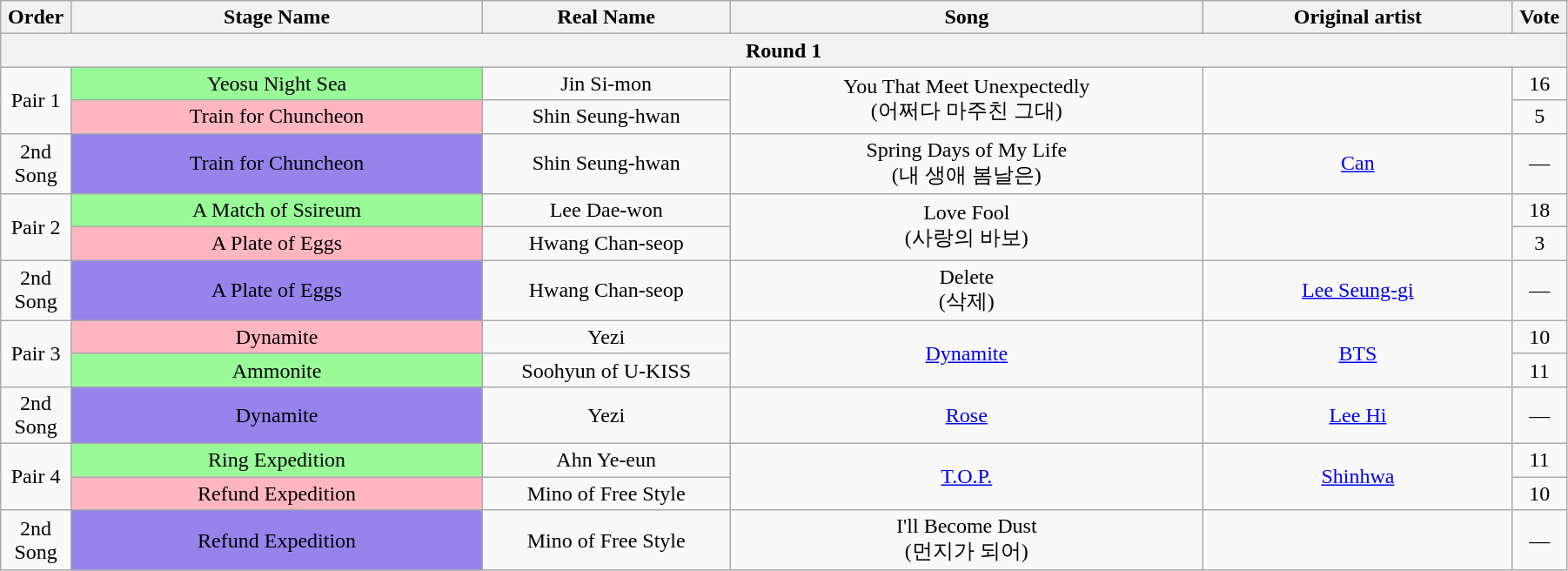<table class="wikitable" style="text-align:center; width:95%;">
<tr>
<th style="width:1%;">Order</th>
<th style="width:20%;">Stage Name</th>
<th style="width:12%;">Real Name</th>
<th style="width:23%;">Song</th>
<th style="width:15%;">Original artist</th>
<th style="width:1%;">Vote</th>
</tr>
<tr>
<th colspan=6>Round 1</th>
</tr>
<tr>
<td rowspan=2>Pair 1</td>
<td bgcolor="palegreen">Yeosu Night Sea</td>
<td>Jin Si-mon</td>
<td rowspan=2>You That Meet Unexpectedly<br>(어쩌다 마주친 그대)</td>
<td rowspan=2></td>
<td>16</td>
</tr>
<tr>
<td bgcolor="lightpink">Train for Chuncheon</td>
<td>Shin Seung-hwan</td>
<td>5</td>
</tr>
<tr>
<td>2nd Song</td>
<td bgcolor="#9683EC">Train for Chuncheon</td>
<td>Shin Seung-hwan</td>
<td>Spring Days of My Life<br>(내 생애 봄날은)</td>
<td><a href='#'>Can</a></td>
<td>—</td>
</tr>
<tr>
<td rowspan=2>Pair 2</td>
<td bgcolor="palegreen">A Match of Ssireum</td>
<td>Lee Dae-won</td>
<td rowspan=2>Love Fool<br>(사랑의 바보)</td>
<td rowspan=2></td>
<td>18</td>
</tr>
<tr>
<td bgcolor="lightpink">A Plate of Eggs</td>
<td>Hwang Chan-seop</td>
<td>3</td>
</tr>
<tr>
<td>2nd Song</td>
<td bgcolor="#9683EC">A Plate of Eggs</td>
<td>Hwang Chan-seop</td>
<td>Delete<br>(삭제)</td>
<td><a href='#'>Lee Seung-gi</a></td>
<td>—</td>
</tr>
<tr>
<td rowspan=2>Pair 3</td>
<td bgcolor="lightpink">Dynamite</td>
<td>Yezi</td>
<td rowspan=2><a href='#'>Dynamite</a></td>
<td rowspan=2><a href='#'>BTS</a></td>
<td>10</td>
</tr>
<tr>
<td bgcolor="palegreen">Ammonite</td>
<td>Soohyun of U-KISS</td>
<td>11</td>
</tr>
<tr>
<td>2nd Song</td>
<td bgcolor="#9683EC">Dynamite</td>
<td>Yezi</td>
<td><a href='#'>Rose</a></td>
<td><a href='#'>Lee Hi</a></td>
<td>—</td>
</tr>
<tr>
<td rowspan=2>Pair 4</td>
<td bgcolor="palegreen">Ring Expedition</td>
<td>Ahn Ye-eun</td>
<td rowspan=2><a href='#'>T.O.P.</a></td>
<td rowspan=2><a href='#'>Shinhwa</a></td>
<td>11</td>
</tr>
<tr>
<td bgcolor="lightpink">Refund Expedition</td>
<td>Mino of Free Style</td>
<td>10</td>
</tr>
<tr>
<td>2nd Song</td>
<td bgcolor="#9683EC">Refund Expedition</td>
<td>Mino of Free Style</td>
<td>I'll Become Dust<br>(먼지가 되어)</td>
<td></td>
<td>—</td>
</tr>
</table>
